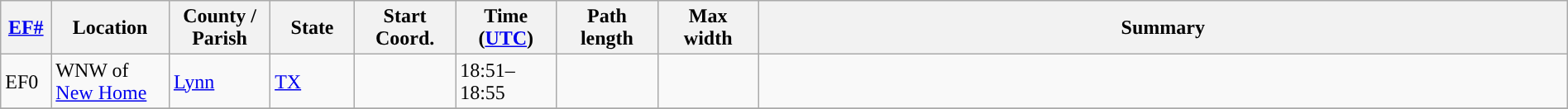<table class="wikitable sortable" style="width:100%;">
<tr>
<th scope="col"  style="width:3%; text-align:center;"><a href='#'>EF#</a></th>
<th scope="col"  style="width:7%; text-align:center;" class="unsortable">Location</th>
<th scope="col"  style="width:6%; text-align:center;" class="unsortable">County / Parish</th>
<th scope="col"  style="width:5%; text-align:center;">State</th>
<th scope="col"  style="width:6%; text-align:center;">Start Coord.</th>
<th scope="col"  style="width:6%; text-align:center;">Time (<a href='#'>UTC</a>)</th>
<th scope="col"  style="width:6%; text-align:center;">Path length</th>
<th scope="col"  style="width:6%; text-align:center;">Max width</th>
<th scope="col" class="unsortable" style="width:48%; text-align:center;">Summary</th>
</tr>
<tr>
<td>EF0</td>
<td>WNW of <a href='#'>New Home</a></td>
<td><a href='#'>Lynn</a></td>
<td><a href='#'>TX</a></td>
<td></td>
<td>18:51–18:55</td>
<td></td>
<td></td>
<td></td>
</tr>
<tr>
</tr>
</table>
